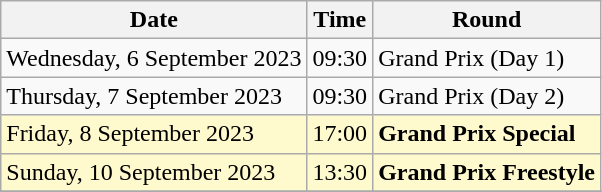<table class="wikitable">
<tr>
<th>Date</th>
<th>Time</th>
<th>Round</th>
</tr>
<tr>
<td>Wednesday, 6 September 2023</td>
<td>09:30</td>
<td>Grand Prix (Day 1)</td>
</tr>
<tr>
<td>Thursday, 7 September 2023</td>
<td>09:30</td>
<td>Grand Prix (Day 2)</td>
</tr>
<tr>
<td style=background:lemonchiffon>Friday, 8 September 2023</td>
<td style=background:lemonchiffon>17:00</td>
<td style=background:lemonchiffon><strong>Grand Prix Special</strong></td>
</tr>
<tr>
<td style=background:lemonchiffon>Sunday, 10 September 2023</td>
<td style=background:lemonchiffon>13:30</td>
<td style=background:lemonchiffon><strong>Grand Prix Freestyle</strong></td>
</tr>
<tr>
</tr>
</table>
